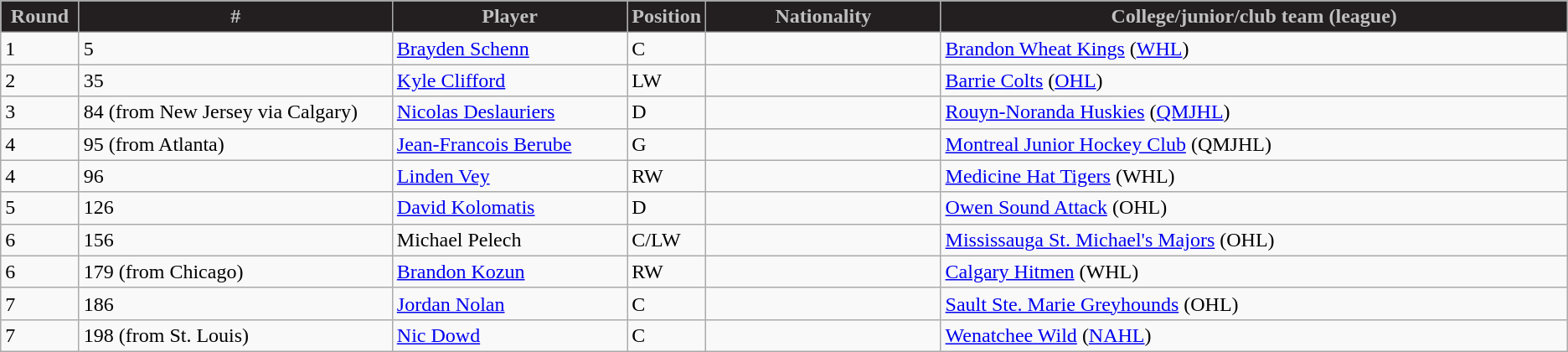<table class="wikitable">
<tr>
<th style="background:#231F20; color:silver" width="5.0%">Round</th>
<th style="background:#231F20; color:silver" width="20.0%">#</th>
<th style="background:#231F20; color:silver" width="15.0%">Player</th>
<th style="background:#231F20; color:silver" width="5.0%">Position</th>
<th style="background:#231F20; color:silver" width="15.0%">Nationality</th>
<th style="background:#231F20; color:silver" width="100.0%">College/junior/club team (league)</th>
</tr>
<tr>
<td>1</td>
<td>5</td>
<td><a href='#'>Brayden Schenn</a></td>
<td>C</td>
<td></td>
<td><a href='#'>Brandon Wheat Kings</a> (<a href='#'>WHL</a>)</td>
</tr>
<tr>
<td>2</td>
<td>35</td>
<td><a href='#'>Kyle Clifford</a></td>
<td>LW</td>
<td></td>
<td><a href='#'>Barrie Colts</a> (<a href='#'>OHL</a>)</td>
</tr>
<tr>
<td>3</td>
<td>84 (from New Jersey via Calgary)</td>
<td><a href='#'>Nicolas Deslauriers</a></td>
<td>D</td>
<td></td>
<td><a href='#'>Rouyn-Noranda Huskies</a> (<a href='#'>QMJHL</a>)</td>
</tr>
<tr>
<td>4</td>
<td>95 (from Atlanta)</td>
<td><a href='#'>Jean-Francois Berube</a></td>
<td>G</td>
<td></td>
<td><a href='#'>Montreal Junior Hockey Club</a> (QMJHL)</td>
</tr>
<tr>
<td>4</td>
<td>96</td>
<td><a href='#'>Linden Vey</a></td>
<td>RW</td>
<td></td>
<td><a href='#'>Medicine Hat Tigers</a> (WHL)</td>
</tr>
<tr>
<td>5</td>
<td>126</td>
<td><a href='#'>David Kolomatis</a></td>
<td>D</td>
<td></td>
<td><a href='#'>Owen Sound Attack</a> (OHL)</td>
</tr>
<tr>
<td>6</td>
<td>156</td>
<td>Michael Pelech</td>
<td>C/LW</td>
<td></td>
<td><a href='#'>Mississauga St. Michael's Majors</a> (OHL)</td>
</tr>
<tr>
<td>6</td>
<td>179 (from Chicago)</td>
<td><a href='#'>Brandon Kozun</a></td>
<td>RW</td>
<td></td>
<td><a href='#'>Calgary Hitmen</a> (WHL)</td>
</tr>
<tr>
<td>7</td>
<td>186</td>
<td><a href='#'>Jordan Nolan</a></td>
<td>C</td>
<td></td>
<td><a href='#'>Sault Ste. Marie Greyhounds</a> (OHL)</td>
</tr>
<tr>
<td>7</td>
<td>198 (from St. Louis)</td>
<td><a href='#'>Nic Dowd</a></td>
<td>C</td>
<td></td>
<td><a href='#'>Wenatchee Wild</a> (<a href='#'>NAHL</a>)</td>
</tr>
</table>
